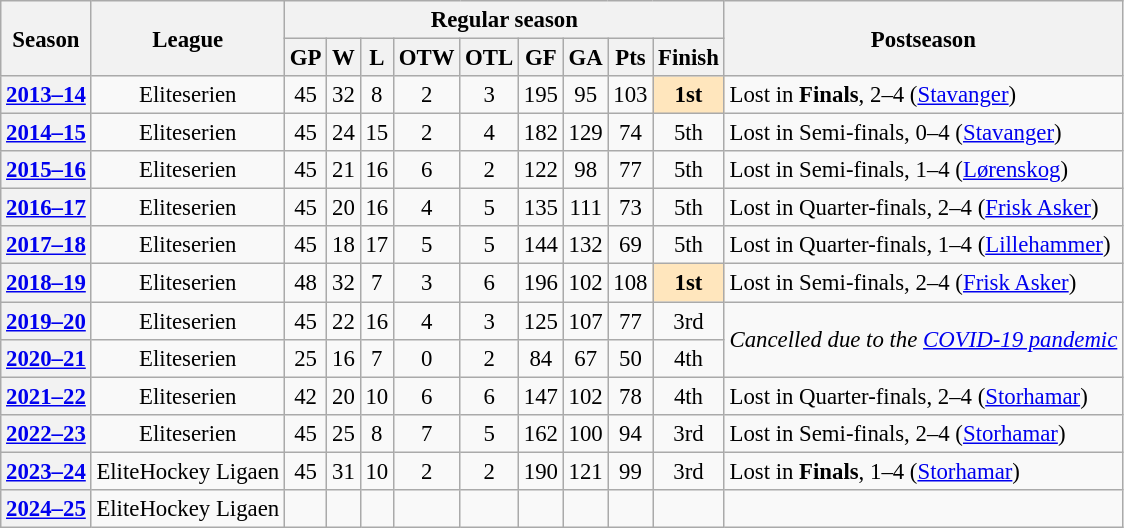<table class="wikitable" style="text-align: center; font-size: 95%">
<tr>
<th rowspan="2">Season</th>
<th rowspan="2">League</th>
<th colspan="9">Regular season</th>
<th rowspan="2">Postseason</th>
</tr>
<tr>
<th>GP</th>
<th>W</th>
<th>L</th>
<th>OTW</th>
<th>OTL</th>
<th>GF</th>
<th>GA</th>
<th>Pts</th>
<th>Finish</th>
</tr>
<tr>
<th><a href='#'>2013–14</a></th>
<td>Eliteserien</td>
<td>45</td>
<td>32</td>
<td>8</td>
<td>2</td>
<td>3</td>
<td>195</td>
<td>95</td>
<td>103</td>
<td bgcolor="#FFE6BD"><strong>1st</strong></td>
<td align="left">Lost in <strong>Finals</strong>, 2–4 (<a href='#'>Stavanger</a>)</td>
</tr>
<tr>
<th><a href='#'>2014–15</a></th>
<td>Eliteserien</td>
<td>45</td>
<td>24</td>
<td>15</td>
<td>2</td>
<td>4</td>
<td>182</td>
<td>129</td>
<td>74</td>
<td>5th</td>
<td align="left">Lost in Semi-finals, 0–4 (<a href='#'>Stavanger</a>)</td>
</tr>
<tr>
<th><a href='#'>2015–16</a></th>
<td>Eliteserien</td>
<td>45</td>
<td>21</td>
<td>16</td>
<td>6</td>
<td>2</td>
<td>122</td>
<td>98</td>
<td>77</td>
<td>5th</td>
<td align="left">Lost in Semi-finals, 1–4 (<a href='#'>Lørenskog</a>)</td>
</tr>
<tr>
<th><a href='#'>2016–17</a></th>
<td>Eliteserien</td>
<td>45</td>
<td>20</td>
<td>16</td>
<td>4</td>
<td>5</td>
<td>135</td>
<td>111</td>
<td>73</td>
<td>5th</td>
<td align="left">Lost in Quarter-finals, 2–4 (<a href='#'>Frisk Asker</a>)</td>
</tr>
<tr>
<th><a href='#'>2017–18</a></th>
<td>Eliteserien</td>
<td>45</td>
<td>18</td>
<td>17</td>
<td>5</td>
<td>5</td>
<td>144</td>
<td>132</td>
<td>69</td>
<td>5th</td>
<td align="left">Lost in Quarter-finals, 1–4 (<a href='#'>Lillehammer</a>)</td>
</tr>
<tr>
<th><a href='#'>2018–19</a></th>
<td>Eliteserien</td>
<td>48</td>
<td>32</td>
<td>7</td>
<td>3</td>
<td>6</td>
<td>196</td>
<td>102</td>
<td>108</td>
<td bgcolor="#FFE6BD"><strong>1st</strong></td>
<td align="left">Lost in Semi-finals, 2–4 (<a href='#'>Frisk Asker</a>)</td>
</tr>
<tr>
<th><a href='#'>2019–20</a></th>
<td>Eliteserien</td>
<td>45</td>
<td>22</td>
<td>16</td>
<td>4</td>
<td>3</td>
<td>125</td>
<td>107</td>
<td>77</td>
<td>3rd</td>
<td align="left" rowspan="2"><em>Cancelled due to the <a href='#'>COVID-19 pandemic</a></em></td>
</tr>
<tr>
<th><a href='#'>2020–21</a></th>
<td>Eliteserien</td>
<td>25</td>
<td>16</td>
<td>7</td>
<td>0</td>
<td>2</td>
<td>84</td>
<td>67</td>
<td>50</td>
<td>4th</td>
</tr>
<tr>
<th><a href='#'>2021–22</a></th>
<td>Eliteserien</td>
<td>42</td>
<td>20</td>
<td>10</td>
<td>6</td>
<td>6</td>
<td>147</td>
<td>102</td>
<td>78</td>
<td>4th</td>
<td align="left">Lost in Quarter-finals, 2–4 (<a href='#'>Storhamar</a>)</td>
</tr>
<tr>
<th><a href='#'>2022–23</a></th>
<td>Eliteserien</td>
<td>45</td>
<td>25</td>
<td>8</td>
<td>7</td>
<td>5</td>
<td>162</td>
<td>100</td>
<td>94</td>
<td>3rd</td>
<td align="left">Lost in Semi-finals, 2–4 (<a href='#'>Storhamar</a>)</td>
</tr>
<tr>
<th><a href='#'>2023–24</a></th>
<td>EliteHockey Ligaen</td>
<td>45</td>
<td>31</td>
<td>10</td>
<td>2</td>
<td>2</td>
<td>190</td>
<td>121</td>
<td>99</td>
<td>3rd</td>
<td align="left">Lost in <strong>Finals</strong>, 1–4 (<a href='#'>Storhamar</a>)</td>
</tr>
<tr>
<th><a href='#'>2024–25</a></th>
<td>EliteHockey Ligaen</td>
<td></td>
<td></td>
<td></td>
<td></td>
<td></td>
<td></td>
<td></td>
<td></td>
<td></td>
<td></td>
</tr>
</table>
